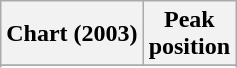<table class="wikitable sortable plainrowheaders" style="text-align:center">
<tr>
<th scope="col">Chart (2003)</th>
<th scope="col">Peak<br>position</th>
</tr>
<tr>
</tr>
<tr>
</tr>
<tr>
</tr>
<tr>
</tr>
</table>
